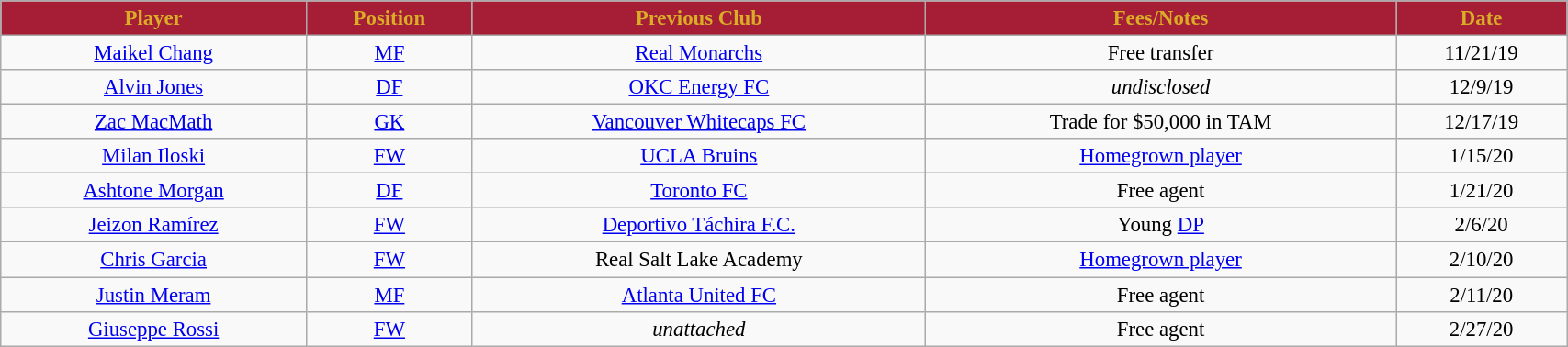<table class="wikitable sortable" style="width:90%; text-align:center; font-size:95%;">
<tr>
<th style="background:#A51E36; color:#DAAC27; text-align:center;"><strong>Player </strong></th>
<th style="background:#A51E36; color:#DAAC27; text-align:center;"><strong>Position </strong></th>
<th style="background:#A51E36; color:#DAAC27; text-align:center;"><strong>Previous Club</strong></th>
<th style="background:#A51E36; color:#DAAC27; text-align:center;"><strong>Fees/Notes </strong></th>
<th style="background:#A51E36; color:#DAAC27; text-align:center;"><strong>Date</strong></th>
</tr>
<tr>
<td> <a href='#'>Maikel Chang</a></td>
<td style="text-align:center;"><a href='#'>MF</a></td>
<td> <a href='#'>Real Monarchs</a></td>
<td>Free transfer</td>
<td>11/21/19</td>
</tr>
<tr>
<td> <a href='#'>Alvin Jones</a></td>
<td style="text-align:center;"><a href='#'>DF</a></td>
<td> <a href='#'>OKC Energy FC</a></td>
<td><em>undisclosed</em></td>
<td>12/9/19</td>
</tr>
<tr>
<td> <a href='#'>Zac MacMath</a></td>
<td style="text-align:center;"><a href='#'>GK</a></td>
<td> <a href='#'>Vancouver Whitecaps FC</a></td>
<td>Trade for $50,000 in TAM</td>
<td>12/17/19</td>
</tr>
<tr>
<td> <a href='#'>Milan Iloski</a></td>
<td style="text-align:center;"><a href='#'>FW</a></td>
<td> <a href='#'>UCLA Bruins</a></td>
<td><a href='#'>Homegrown player</a></td>
<td>1/15/20</td>
</tr>
<tr>
<td> <a href='#'>Ashtone Morgan</a></td>
<td style="text-align:center;"><a href='#'>DF</a></td>
<td> <a href='#'>Toronto FC</a></td>
<td>Free agent</td>
<td>1/21/20</td>
</tr>
<tr>
<td> <a href='#'>Jeizon Ramírez</a></td>
<td style="text-align:center;"><a href='#'>FW</a></td>
<td> <a href='#'>Deportivo Táchira F.C.</a></td>
<td>Young <a href='#'>DP</a></td>
<td>2/6/20</td>
</tr>
<tr>
<td> <a href='#'>Chris Garcia</a></td>
<td style="text-align:center;"><a href='#'>FW</a></td>
<td> Real Salt Lake Academy</td>
<td><a href='#'>Homegrown player</a></td>
<td>2/10/20</td>
</tr>
<tr>
<td> <a href='#'>Justin Meram</a></td>
<td style="text-align:center;"><a href='#'>MF</a></td>
<td> <a href='#'>Atlanta United FC</a></td>
<td>Free agent</td>
<td>2/11/20</td>
</tr>
<tr>
<td> <a href='#'>Giuseppe Rossi</a></td>
<td style="text-align:center;"><a href='#'>FW</a></td>
<td><em>unattached</em></td>
<td>Free agent</td>
<td>2/27/20</td>
</tr>
</table>
